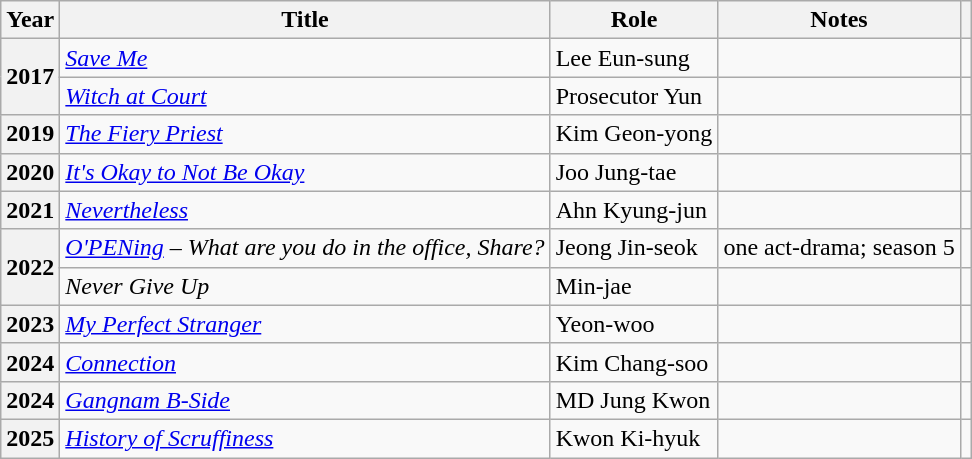<table class="wikitable plainrowheaders sortable">
<tr>
<th scope="col">Year</th>
<th scope="col">Title</th>
<th scope="col">Role</th>
<th scope="col">Notes</th>
<th scope="col" class="unsortable"></th>
</tr>
<tr>
<th scope="row" rowspan="2">2017</th>
<td><em><a href='#'>Save Me</a></em></td>
<td>Lee Eun-sung</td>
<td></td>
<td style="text-align:center"></td>
</tr>
<tr>
<td><em><a href='#'>Witch at Court</a></em></td>
<td>Prosecutor Yun</td>
<td></td>
<td style="text-align:center"></td>
</tr>
<tr>
<th scope="row">2019</th>
<td><em><a href='#'>The Fiery Priest</a></em></td>
<td>Kim Geon-yong</td>
<td></td>
<td style="text-align:center"></td>
</tr>
<tr>
<th scope="row">2020</th>
<td><em><a href='#'>It's Okay to Not Be Okay</a></em></td>
<td>Joo Jung-tae</td>
<td></td>
<td style="text-align:center"></td>
</tr>
<tr>
<th scope="row">2021</th>
<td><em><a href='#'>Nevertheless</a></em></td>
<td>Ahn Kyung-jun</td>
<td></td>
<td style="text-align:center"></td>
</tr>
<tr>
<th scope="row" rowspan="2">2022</th>
<td><em><a href='#'>O'PENing</a> – What are you do in the office, Share?</em></td>
<td>Jeong Jin-seok</td>
<td>one act-drama; season 5</td>
<td style="text-align:center"></td>
</tr>
<tr>
<td><em>Never Give Up</em></td>
<td>Min-jae</td>
<td></td>
<td style="text-align:center"></td>
</tr>
<tr>
<th scope="row">2023</th>
<td><em><a href='#'>My Perfect Stranger</a></em></td>
<td>Yeon-woo</td>
<td></td>
<td style="text-align:center"></td>
</tr>
<tr>
<th scope="row">2024</th>
<td><em><a href='#'>Connection</a></em></td>
<td>Kim Chang-soo</td>
<td></td>
<td style="text-align:center"></td>
</tr>
<tr>
<th scope="row">2024</th>
<td><em><a href='#'>Gangnam B-Side</a></em></td>
<td>MD Jung Kwon</td>
<td></td>
<td></td>
</tr>
<tr>
<th scope="row">2025</th>
<td><em><a href='#'>History of Scruffiness</a></em></td>
<td>Kwon Ki-hyuk</td>
<td></td>
<td></td>
</tr>
</table>
